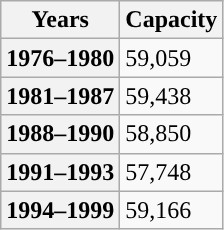<table class="wikitable">
<tr>
<th scope="row">Years</th>
<th scope="row">Capacity</th>
</tr>
<tr>
<th scope="row">1976–1980</th>
<td>59,059</td>
</tr>
<tr>
<th scope="row">1981–1987</th>
<td>59,438</td>
</tr>
<tr>
<th scope="row">1988–1990</th>
<td>58,850</td>
</tr>
<tr>
<th scope="row">1991–1993</th>
<td>57,748</td>
</tr>
<tr>
<th scope="row">1994–1999</th>
<td>59,166</td>
</tr>
</table>
